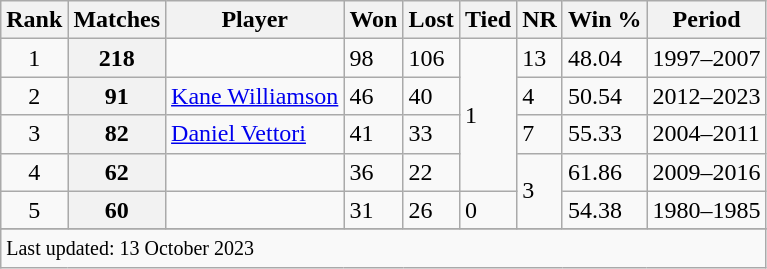<table class="wikitable plainrowheaders sortable">
<tr>
<th scope=col>Rank</th>
<th scope=col>Matches</th>
<th scope=col>Player</th>
<th>Won</th>
<th>Lost</th>
<th>Tied</th>
<th>NR</th>
<th>Win %</th>
<th>Period</th>
</tr>
<tr>
<td align=center>1</td>
<th scope=row style=text-align:center;>218</th>
<td></td>
<td>98</td>
<td>106</td>
<td rowspan=4>1</td>
<td>13</td>
<td>48.04</td>
<td>1997–2007</td>
</tr>
<tr>
<td align=center>2</td>
<th scope=row style=text-align:center;>91</th>
<td><a href='#'>Kane Williamson</a></td>
<td>46</td>
<td>40</td>
<td>4</td>
<td>50.54</td>
<td>2012–2023</td>
</tr>
<tr>
<td align=center>3</td>
<th scope=row style=text-align:center;>82</th>
<td><a href='#'>Daniel Vettori</a></td>
<td>41</td>
<td>33</td>
<td>7</td>
<td>55.33</td>
<td>2004–2011</td>
</tr>
<tr>
<td align=center>4</td>
<th scope=row style=text-align:center;>62</th>
<td></td>
<td>36</td>
<td>22</td>
<td rowspan=2>3</td>
<td>61.86</td>
<td>2009–2016</td>
</tr>
<tr>
<td align=center>5</td>
<th scope=row style=text-align:center;>60</th>
<td></td>
<td>31</td>
<td>26</td>
<td>0</td>
<td>54.38</td>
<td>1980–1985</td>
</tr>
<tr>
</tr>
<tr class=sortbottom>
<td colspan=9><small>Last updated: 13 October 2023</small></td>
</tr>
</table>
